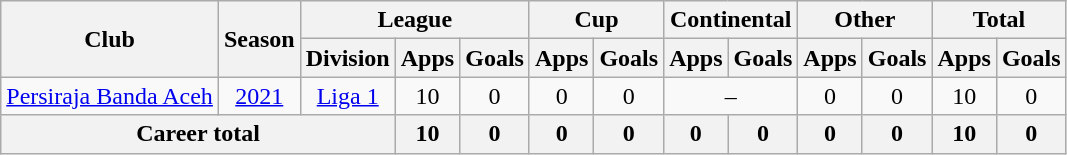<table class="wikitable" style="text-align: center">
<tr>
<th rowspan="2">Club</th>
<th rowspan="2">Season</th>
<th colspan="3">League</th>
<th colspan="2">Cup</th>
<th colspan="2">Continental</th>
<th colspan="2">Other</th>
<th colspan="2">Total</th>
</tr>
<tr>
<th>Division</th>
<th>Apps</th>
<th>Goals</th>
<th>Apps</th>
<th>Goals</th>
<th>Apps</th>
<th>Goals</th>
<th>Apps</th>
<th>Goals</th>
<th>Apps</th>
<th>Goals</th>
</tr>
<tr>
<td rowspan="1"><a href='#'>Persiraja Banda Aceh</a></td>
<td><a href='#'>2021</a></td>
<td rowspan="1" valign="center"><a href='#'>Liga 1</a></td>
<td>10</td>
<td>0</td>
<td>0</td>
<td>0</td>
<td colspan="2">–</td>
<td>0</td>
<td>0</td>
<td>10</td>
<td>0</td>
</tr>
<tr>
<th colspan=3>Career total</th>
<th>10</th>
<th>0</th>
<th>0</th>
<th>0</th>
<th>0</th>
<th>0</th>
<th>0</th>
<th>0</th>
<th>10</th>
<th>0</th>
</tr>
</table>
